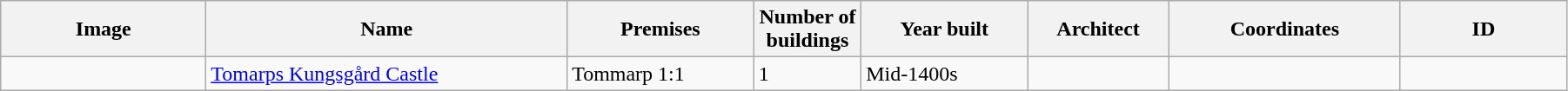<table class="wikitable" width="95%">
<tr>
<th width="150">Image</th>
<th>Name</th>
<th>Premises</th>
<th width="75">Number of<br>buildings</th>
<th width="120">Year built</th>
<th>Architect</th>
<th width="170">Coordinates</th>
<th width="120">ID</th>
</tr>
<tr>
<td></td>
<td><a href='#'>Tomarps Kungsgård Castle</a></td>
<td>Tommarp 1:1</td>
<td>1</td>
<td>Mid-1400s</td>
<td></td>
<td></td>
<td></td>
</tr>
</table>
